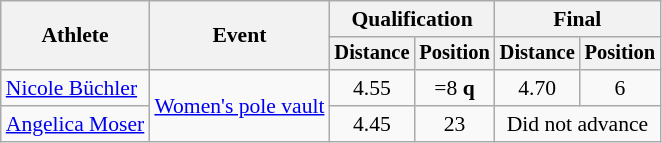<table class=wikitable style="font-size:90%">
<tr>
<th rowspan="2">Athlete</th>
<th rowspan="2">Event</th>
<th colspan="2">Qualification</th>
<th colspan="2">Final</th>
</tr>
<tr style="font-size:95%">
<th>Distance</th>
<th>Position</th>
<th>Distance</th>
<th>Position</th>
</tr>
<tr align=center>
<td align=left><a href='#'>Nicole Büchler</a></td>
<td align=left rowspan=2><a href='#'>Women's pole vault</a></td>
<td>4.55</td>
<td>=8 <strong>q</strong></td>
<td>4.70</td>
<td>6</td>
</tr>
<tr align=center>
<td align=left><a href='#'>Angelica Moser</a></td>
<td>4.45</td>
<td>23</td>
<td colspan=2>Did not advance</td>
</tr>
</table>
